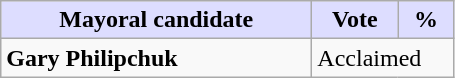<table class="wikitable">
<tr>
<th style="background:#ddf; width:200px;">Mayoral candidate</th>
<th style="background:#ddf; width:50px;">Vote</th>
<th style="background:#ddf; width:30px;">%</th>
</tr>
<tr>
<td><strong>Gary Philipchuk</strong></td>
<td colspan="2">Acclaimed</td>
</tr>
</table>
